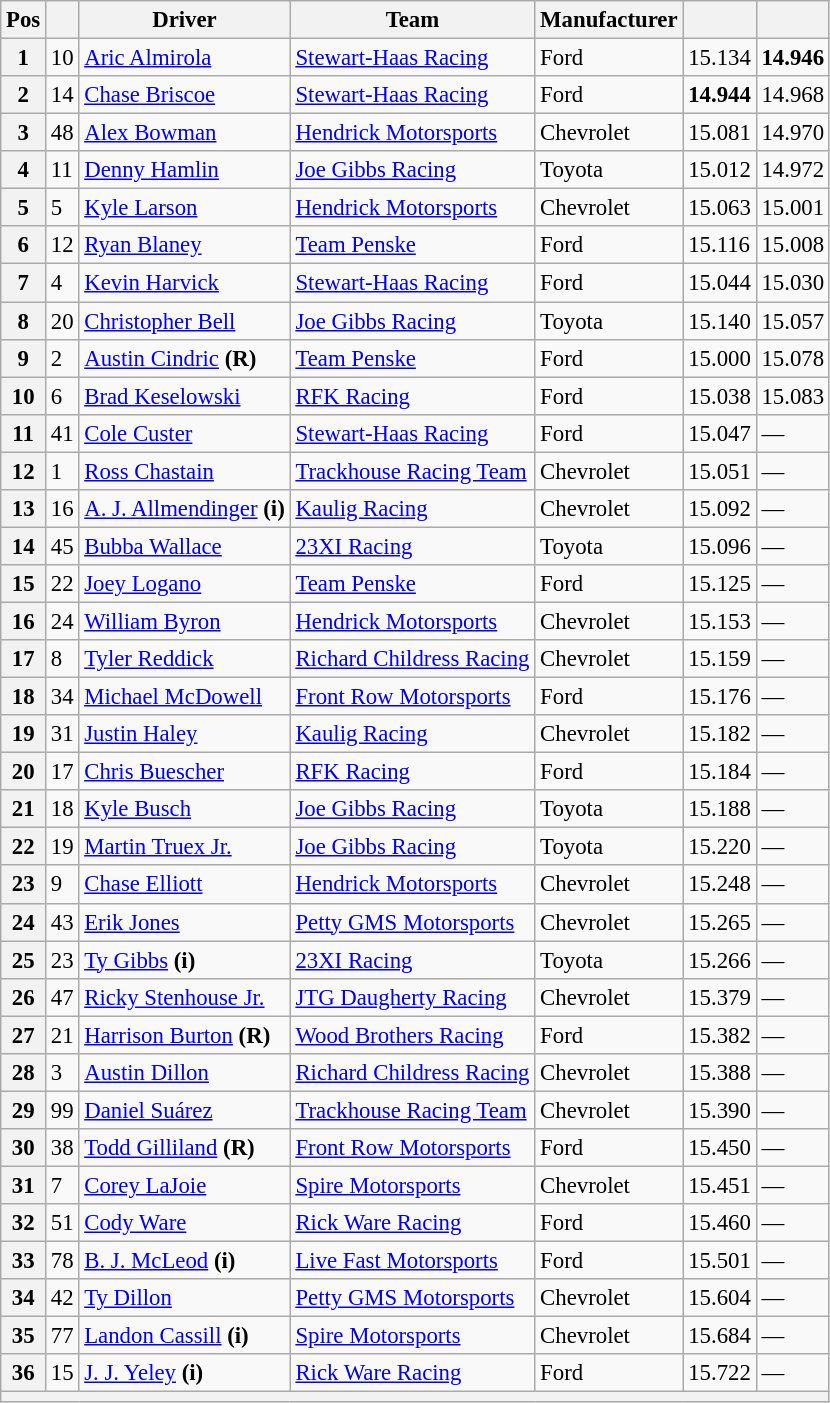<table class="wikitable" style="font-size:95%">
<tr>
<th>Pos</th>
<th></th>
<th>Driver</th>
<th>Team</th>
<th>Manufacturer</th>
<th></th>
<th></th>
</tr>
<tr>
<th>1</th>
<td>10</td>
<td><a href='#'>Aric Almirola</a></td>
<td><a href='#'>Stewart-Haas Racing</a></td>
<td>Ford</td>
<td>15.134</td>
<td><strong>14.946</strong></td>
</tr>
<tr>
<th>2</th>
<td>14</td>
<td><a href='#'>Chase Briscoe</a></td>
<td><a href='#'>Stewart-Haas Racing</a></td>
<td>Ford</td>
<td><strong>14.944</strong></td>
<td>14.968</td>
</tr>
<tr>
<th>3</th>
<td>48</td>
<td><a href='#'>Alex Bowman</a></td>
<td><a href='#'>Hendrick Motorsports</a></td>
<td>Chevrolet</td>
<td>15.081</td>
<td>14.970</td>
</tr>
<tr>
<th>4</th>
<td>11</td>
<td><a href='#'>Denny Hamlin</a></td>
<td><a href='#'>Joe Gibbs Racing</a></td>
<td>Toyota</td>
<td>15.012</td>
<td>14.972</td>
</tr>
<tr>
<th>5</th>
<td>5</td>
<td><a href='#'>Kyle Larson</a></td>
<td><a href='#'>Hendrick Motorsports</a></td>
<td>Chevrolet</td>
<td>15.063</td>
<td>15.001</td>
</tr>
<tr>
<th>6</th>
<td>12</td>
<td><a href='#'>Ryan Blaney</a></td>
<td><a href='#'>Team Penske</a></td>
<td>Ford</td>
<td>15.116</td>
<td>15.008</td>
</tr>
<tr>
<th>7</th>
<td>4</td>
<td><a href='#'>Kevin Harvick</a></td>
<td><a href='#'>Stewart-Haas Racing</a></td>
<td>Ford</td>
<td>15.044</td>
<td>15.030</td>
</tr>
<tr>
<th>8</th>
<td>20</td>
<td><a href='#'>Christopher Bell</a></td>
<td><a href='#'>Joe Gibbs Racing</a></td>
<td>Toyota</td>
<td>15.140</td>
<td>15.057</td>
</tr>
<tr>
<th>9</th>
<td>2</td>
<td><a href='#'>Austin Cindric</a> <strong>(R)</strong></td>
<td><a href='#'>Team Penske</a></td>
<td>Ford</td>
<td>15.000</td>
<td>15.078</td>
</tr>
<tr>
<th>10</th>
<td>6</td>
<td><a href='#'>Brad Keselowski</a></td>
<td><a href='#'>RFK Racing</a></td>
<td>Ford</td>
<td>15.038</td>
<td>15.083</td>
</tr>
<tr>
<th>11</th>
<td>41</td>
<td><a href='#'>Cole Custer</a></td>
<td><a href='#'>Stewart-Haas Racing</a></td>
<td>Ford</td>
<td>15.047</td>
<td>—</td>
</tr>
<tr>
<th>12</th>
<td>1</td>
<td><a href='#'>Ross Chastain</a></td>
<td><a href='#'>Trackhouse Racing Team</a></td>
<td>Chevrolet</td>
<td>15.051</td>
<td>—</td>
</tr>
<tr>
<th>13</th>
<td>16</td>
<td><a href='#'>A. J. Allmendinger</a> <strong>(i)</strong></td>
<td><a href='#'>Kaulig Racing</a></td>
<td>Chevrolet</td>
<td>15.092</td>
<td>—</td>
</tr>
<tr>
<th>14</th>
<td>45</td>
<td><a href='#'>Bubba Wallace</a></td>
<td><a href='#'>23XI Racing</a></td>
<td>Toyota</td>
<td>15.096</td>
<td>—</td>
</tr>
<tr>
<th>15</th>
<td>22</td>
<td><a href='#'>Joey Logano</a></td>
<td><a href='#'>Team Penske</a></td>
<td>Ford</td>
<td>15.125</td>
<td>—</td>
</tr>
<tr>
<th>16</th>
<td>24</td>
<td><a href='#'>William Byron</a></td>
<td><a href='#'>Hendrick Motorsports</a></td>
<td>Chevrolet</td>
<td>15.153</td>
<td>—</td>
</tr>
<tr>
<th>17</th>
<td>8</td>
<td><a href='#'>Tyler Reddick</a></td>
<td><a href='#'>Richard Childress Racing</a></td>
<td>Chevrolet</td>
<td>15.159</td>
<td>—</td>
</tr>
<tr>
<th>18</th>
<td>34</td>
<td><a href='#'>Michael McDowell</a></td>
<td><a href='#'>Front Row Motorsports</a></td>
<td>Ford</td>
<td>15.176</td>
<td>—</td>
</tr>
<tr>
<th>19</th>
<td>31</td>
<td><a href='#'>Justin Haley</a></td>
<td><a href='#'>Kaulig Racing</a></td>
<td>Chevrolet</td>
<td>15.182</td>
<td>—</td>
</tr>
<tr>
<th>20</th>
<td>17</td>
<td><a href='#'>Chris Buescher</a></td>
<td><a href='#'>RFK Racing</a></td>
<td>Ford</td>
<td>15.184</td>
<td>—</td>
</tr>
<tr>
<th>21</th>
<td>18</td>
<td><a href='#'>Kyle Busch</a></td>
<td><a href='#'>Joe Gibbs Racing</a></td>
<td>Toyota</td>
<td>15.188</td>
<td>—</td>
</tr>
<tr>
<th>22</th>
<td>19</td>
<td><a href='#'>Martin Truex Jr.</a></td>
<td><a href='#'>Joe Gibbs Racing</a></td>
<td>Toyota</td>
<td>15.220</td>
<td>—</td>
</tr>
<tr>
<th>23</th>
<td>9</td>
<td><a href='#'>Chase Elliott</a></td>
<td><a href='#'>Hendrick Motorsports</a></td>
<td>Chevrolet</td>
<td>15.248</td>
<td>—</td>
</tr>
<tr>
<th>24</th>
<td>43</td>
<td><a href='#'>Erik Jones</a></td>
<td><a href='#'>Petty GMS Motorsports</a></td>
<td>Chevrolet</td>
<td>15.265</td>
<td>—</td>
</tr>
<tr>
<th>25</th>
<td>23</td>
<td><a href='#'>Ty Gibbs</a> <strong>(i)</strong></td>
<td><a href='#'>23XI Racing</a></td>
<td>Toyota</td>
<td>15.266</td>
<td>—</td>
</tr>
<tr>
<th>26</th>
<td>47</td>
<td><a href='#'>Ricky Stenhouse Jr.</a></td>
<td><a href='#'>JTG Daugherty Racing</a></td>
<td>Chevrolet</td>
<td>15.379</td>
<td>—</td>
</tr>
<tr>
<th>27</th>
<td>21</td>
<td><a href='#'>Harrison Burton</a> <strong>(R)</strong></td>
<td><a href='#'>Wood Brothers Racing</a></td>
<td>Ford</td>
<td>15.382</td>
<td>—</td>
</tr>
<tr>
<th>28</th>
<td>3</td>
<td><a href='#'>Austin Dillon</a></td>
<td><a href='#'>Richard Childress Racing</a></td>
<td>Chevrolet</td>
<td>15.388</td>
<td>—</td>
</tr>
<tr>
<th>29</th>
<td>99</td>
<td><a href='#'>Daniel Suárez</a></td>
<td><a href='#'>Trackhouse Racing Team</a></td>
<td>Chevrolet</td>
<td>15.390</td>
<td>—</td>
</tr>
<tr>
<th>30</th>
<td>38</td>
<td><a href='#'>Todd Gilliland</a> <strong>(R)</strong></td>
<td><a href='#'>Front Row Motorsports</a></td>
<td>Ford</td>
<td>15.450</td>
<td>—</td>
</tr>
<tr>
<th>31</th>
<td>7</td>
<td><a href='#'>Corey LaJoie</a></td>
<td><a href='#'>Spire Motorsports</a></td>
<td>Chevrolet</td>
<td>15.451</td>
<td>—</td>
</tr>
<tr>
<th>32</th>
<td>51</td>
<td><a href='#'>Cody Ware</a></td>
<td><a href='#'>Rick Ware Racing</a></td>
<td>Ford</td>
<td>15.460</td>
<td>—</td>
</tr>
<tr>
<th>33</th>
<td>78</td>
<td><a href='#'>B. J. McLeod</a> <strong>(i)</strong></td>
<td><a href='#'>Live Fast Motorsports</a></td>
<td>Ford</td>
<td>15.501</td>
<td>—</td>
</tr>
<tr>
<th>34</th>
<td>42</td>
<td><a href='#'>Ty Dillon</a></td>
<td><a href='#'>Petty GMS Motorsports</a></td>
<td>Chevrolet</td>
<td>15.604</td>
<td>—</td>
</tr>
<tr>
<th>35</th>
<td>77</td>
<td><a href='#'>Landon Cassill</a> <strong>(i)</strong></td>
<td><a href='#'>Spire Motorsports</a></td>
<td>Chevrolet</td>
<td>15.684</td>
<td>—</td>
</tr>
<tr>
<th>36</th>
<td>15</td>
<td><a href='#'>J. J. Yeley</a> <strong>(i)</strong></td>
<td><a href='#'>Rick Ware Racing</a></td>
<td>Ford</td>
<td>15.722</td>
<td>—</td>
</tr>
<tr>
<th colspan="7"></th>
</tr>
</table>
